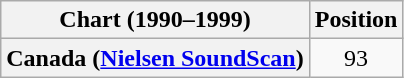<table class="wikitable plainrowheaders">
<tr>
<th>Chart (1990–1999)</th>
<th>Position</th>
</tr>
<tr>
<th scope="row">Canada (<a href='#'>Nielsen SoundScan</a>)</th>
<td align=center>93</td>
</tr>
</table>
